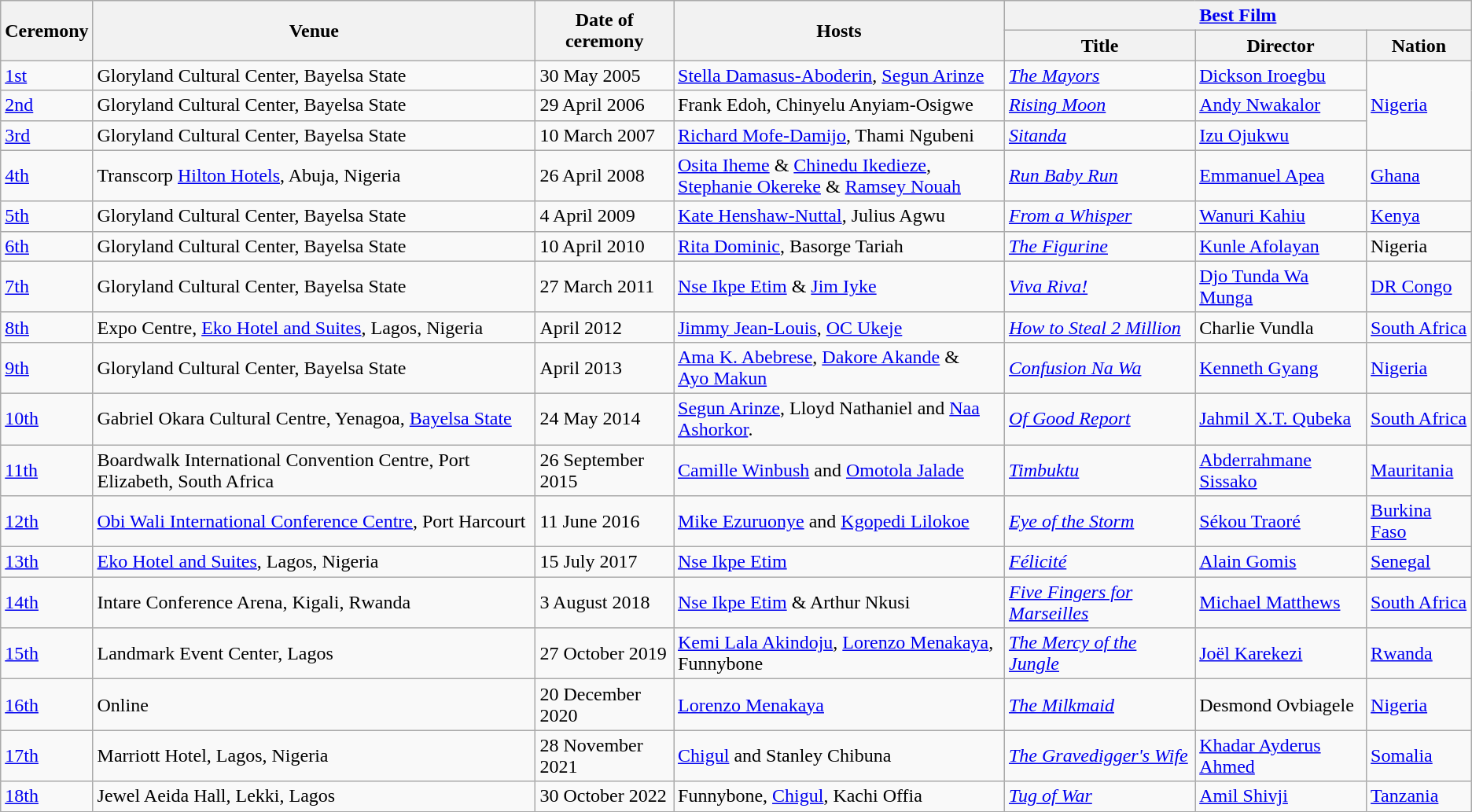<table class="wikitable" style="text-align:left; font-size:100%;">
<tr>
<th rowspan=2><strong>Ceremony</strong></th>
<th rowspan=2><strong>Venue</strong></th>
<th rowspan=2><strong>Date of ceremony</strong></th>
<th rowspan=2><strong>Hosts</strong></th>
<th colspan=3><strong><a href='#'>Best Film</a></strong></th>
</tr>
<tr>
<th>Title</th>
<th>Director</th>
<th>Nation</th>
</tr>
<tr>
<td><a href='#'>1st</a></td>
<td>Gloryland Cultural Center, Bayelsa State</td>
<td>30 May 2005</td>
<td><a href='#'>Stella Damasus-Aboderin</a>, <a href='#'>Segun Arinze</a></td>
<td><em><a href='#'>The Mayors</a></em></td>
<td><a href='#'>Dickson Iroegbu</a></td>
<td rowspan="3"> <a href='#'>Nigeria</a></td>
</tr>
<tr>
<td><a href='#'>2nd</a></td>
<td>Gloryland Cultural Center, Bayelsa State</td>
<td>29 April 2006</td>
<td>Frank Edoh, Chinyelu Anyiam-Osigwe</td>
<td><em><a href='#'>Rising Moon</a></em></td>
<td><a href='#'>Andy Nwakalor</a></td>
</tr>
<tr>
<td><a href='#'>3rd</a></td>
<td>Gloryland Cultural Center, Bayelsa State</td>
<td>10 March 2007</td>
<td><a href='#'>Richard Mofe-Damijo</a>, Thami Ngubeni</td>
<td><em><a href='#'>Sitanda</a></em></td>
<td><a href='#'>Izu Ojukwu</a></td>
</tr>
<tr>
<td><a href='#'>4th</a></td>
<td>Transcorp <a href='#'>Hilton Hotels</a>, Abuja, Nigeria</td>
<td>26 April 2008</td>
<td><a href='#'>Osita Iheme</a> & <a href='#'>Chinedu Ikedieze</a>,<br><a href='#'>Stephanie Okereke</a> & <a href='#'>Ramsey Nouah</a></td>
<td><em><a href='#'>Run Baby Run</a></em></td>
<td><a href='#'>Emmanuel Apea</a></td>
<td> <a href='#'>Ghana</a></td>
</tr>
<tr>
<td><a href='#'>5th</a></td>
<td>Gloryland Cultural Center, Bayelsa State</td>
<td>4 April 2009</td>
<td><a href='#'>Kate Henshaw-Nuttal</a>, Julius Agwu</td>
<td><em><a href='#'>From a Whisper</a></em></td>
<td><a href='#'>Wanuri Kahiu</a></td>
<td> <a href='#'>Kenya</a></td>
</tr>
<tr>
<td><a href='#'>6th</a></td>
<td>Gloryland Cultural Center, Bayelsa State</td>
<td>10 April 2010</td>
<td><a href='#'>Rita Dominic</a>, Basorge Tariah</td>
<td><em><a href='#'>The Figurine</a></em></td>
<td><a href='#'>Kunle Afolayan</a></td>
<td> Nigeria</td>
</tr>
<tr>
<td><a href='#'>7th</a></td>
<td>Gloryland Cultural Center, Bayelsa State</td>
<td>27 March 2011</td>
<td><a href='#'>Nse Ikpe Etim</a> & <a href='#'>Jim Iyke</a></td>
<td><em><a href='#'>Viva Riva!</a></em></td>
<td><a href='#'>Djo Tunda Wa Munga</a></td>
<td> <a href='#'>DR Congo</a></td>
</tr>
<tr>
<td><a href='#'>8th</a></td>
<td>Expo Centre, <a href='#'>Eko Hotel and Suites</a>, Lagos, Nigeria</td>
<td>April 2012</td>
<td><a href='#'>Jimmy Jean-Louis</a>, <a href='#'>OC Ukeje</a></td>
<td><em><a href='#'>How to Steal 2 Million</a></em></td>
<td>Charlie Vundla</td>
<td><a href='#'>South Africa</a></td>
</tr>
<tr>
<td><a href='#'>9th</a></td>
<td>Gloryland Cultural Center, Bayelsa State</td>
<td>April 2013</td>
<td><a href='#'>Ama K. Abebrese</a>, <a href='#'>Dakore Akande</a> & <br> <a href='#'>Ayo Makun</a></td>
<td><em><a href='#'>Confusion Na Wa</a></em></td>
<td><a href='#'>Kenneth Gyang</a></td>
<td><a href='#'>Nigeria</a></td>
</tr>
<tr>
<td><a href='#'>10th</a></td>
<td>Gabriel Okara Cultural Centre, Yenagoa, <a href='#'>Bayelsa State</a></td>
<td>24 May 2014</td>
<td><a href='#'>Segun Arinze</a>, Lloyd Nathaniel and <a href='#'>Naa Ashorkor</a>.</td>
<td><em><a href='#'>Of Good Report</a></em></td>
<td><a href='#'>Jahmil X.T. Qubeka</a></td>
<td><a href='#'>South Africa</a></td>
</tr>
<tr>
<td><a href='#'>11th</a></td>
<td>Boardwalk International Convention Centre, Port Elizabeth, South Africa</td>
<td>26 September 2015</td>
<td><a href='#'>Camille Winbush</a> and <a href='#'>Omotola Jalade</a></td>
<td><em><a href='#'>Timbuktu</a></em></td>
<td><a href='#'>Abderrahmane Sissako</a></td>
<td><a href='#'>Mauritania</a></td>
</tr>
<tr>
<td><a href='#'>12th</a></td>
<td><a href='#'>Obi Wali International Conference Centre</a>, Port Harcourt</td>
<td>11 June 2016</td>
<td><a href='#'>Mike Ezuruonye</a> and <a href='#'>Kgopedi Lilokoe</a></td>
<td><em><a href='#'>Eye of the Storm</a></em></td>
<td><a href='#'>Sékou Traoré</a></td>
<td><a href='#'>Burkina Faso</a></td>
</tr>
<tr>
<td><a href='#'>13th</a></td>
<td><a href='#'>Eko Hotel and Suites</a>, Lagos, Nigeria</td>
<td>15 July 2017</td>
<td><a href='#'>Nse Ikpe Etim</a></td>
<td><em><a href='#'>Félicité</a></em></td>
<td><a href='#'>Alain Gomis</a></td>
<td><a href='#'>Senegal</a></td>
</tr>
<tr>
<td><a href='#'>14th</a></td>
<td>Intare Conference Arena, Kigali, Rwanda</td>
<td>3 August 2018</td>
<td><a href='#'>Nse Ikpe Etim</a> & Arthur Nkusi</td>
<td><em><a href='#'>Five Fingers for Marseilles</a></em></td>
<td><a href='#'>Michael Matthews</a></td>
<td><a href='#'>South Africa</a></td>
</tr>
<tr>
<td><a href='#'>15th</a></td>
<td>Landmark Event Center, Lagos</td>
<td>27 October 2019</td>
<td><a href='#'>Kemi Lala Akindoju</a>, <a href='#'>Lorenzo Menakaya</a>, Funnybone</td>
<td><em><a href='#'>The Mercy of the Jungle</a></em></td>
<td><a href='#'>Joël Karekezi</a></td>
<td><a href='#'>Rwanda</a></td>
</tr>
<tr>
<td><a href='#'>16th</a></td>
<td>Online</td>
<td>20 December 2020</td>
<td><a href='#'>Lorenzo Menakaya</a></td>
<td><em><a href='#'>The Milkmaid</a></em></td>
<td>Desmond Ovbiagele</td>
<td><a href='#'>Nigeria</a></td>
</tr>
<tr>
<td><a href='#'>17th</a></td>
<td>Marriott Hotel, Lagos, Nigeria</td>
<td>28 November 2021</td>
<td><a href='#'>Chigul</a> and Stanley Chibuna</td>
<td><em><a href='#'>The Gravedigger's Wife</a></em></td>
<td><a href='#'>Khadar Ayderus Ahmed</a></td>
<td><a href='#'>Somalia</a></td>
</tr>
<tr>
<td><a href='#'>18th</a></td>
<td>Jewel Aeida Hall, Lekki, Lagos</td>
<td>30 October 2022</td>
<td>Funnybone, <a href='#'>Chigul</a>, Kachi Offia</td>
<td><em><a href='#'>Tug of War</a></em></td>
<td><a href='#'>Amil Shivji</a></td>
<td><a href='#'>Tanzania</a></td>
</tr>
</table>
